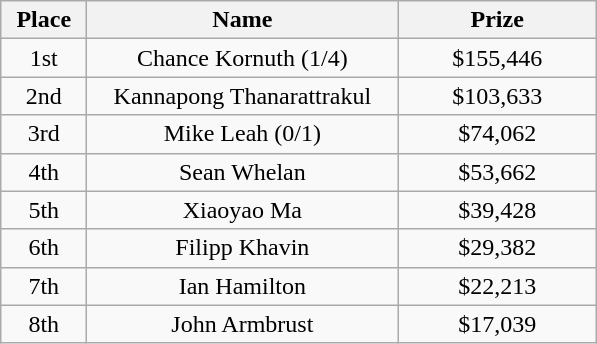<table class="wikitable">
<tr>
<th width="50">Place</th>
<th width="200">Name</th>
<th width="125">Prize</th>
</tr>
<tr>
<td align=center>1st</td>
<td align=center> Chance Kornuth (1/4)</td>
<td align=center>$155,446</td>
</tr>
<tr>
<td align=center>2nd</td>
<td align=center> Kannapong Thanarattrakul</td>
<td align=center>$103,633</td>
</tr>
<tr>
<td align=center>3rd</td>
<td align=center> Mike Leah (0/1)</td>
<td align=center>$74,062</td>
</tr>
<tr>
<td align=center>4th</td>
<td align=center> Sean Whelan</td>
<td align=center>$53,662</td>
</tr>
<tr>
<td align=center>5th</td>
<td align=center> Xiaoyao Ma</td>
<td align=center>$39,428</td>
</tr>
<tr>
<td align=center>6th</td>
<td align=center> Filipp Khavin</td>
<td align=center>$29,382</td>
</tr>
<tr>
<td align=center>7th</td>
<td align=center> Ian Hamilton</td>
<td align=center>$22,213</td>
</tr>
<tr>
<td align=center>8th</td>
<td align=center> John Armbrust</td>
<td align=center>$17,039</td>
</tr>
</table>
